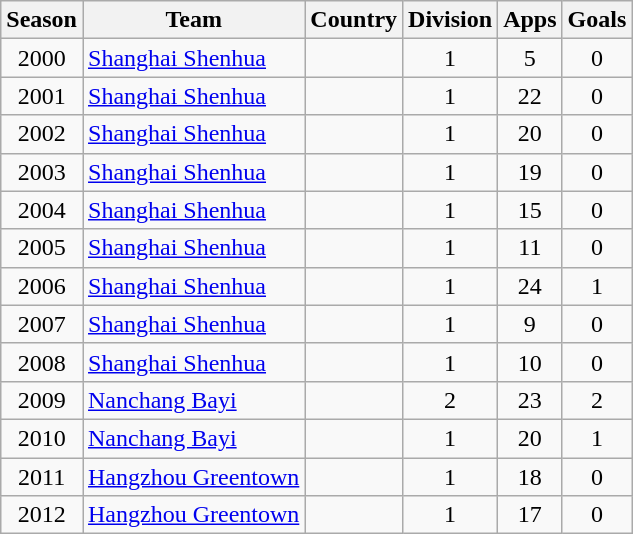<table class="wikitable" style="text-align: center;">
<tr>
<th>Season</th>
<th>Team</th>
<th>Country</th>
<th>Division</th>
<th>Apps</th>
<th>Goals</th>
</tr>
<tr>
<td>2000</td>
<td align="left"><a href='#'>Shanghai Shenhua</a></td>
<td align="left"></td>
<td>1</td>
<td>5</td>
<td>0</td>
</tr>
<tr>
<td>2001</td>
<td align="left"><a href='#'>Shanghai Shenhua</a></td>
<td align="left"></td>
<td>1</td>
<td>22</td>
<td>0</td>
</tr>
<tr>
<td>2002</td>
<td align="left"><a href='#'>Shanghai Shenhua</a></td>
<td align="left"></td>
<td>1</td>
<td>20</td>
<td>0</td>
</tr>
<tr>
<td>2003</td>
<td align="left"><a href='#'>Shanghai Shenhua</a></td>
<td align="left"></td>
<td>1</td>
<td>19</td>
<td>0</td>
</tr>
<tr>
<td>2004</td>
<td align="left"><a href='#'>Shanghai Shenhua</a></td>
<td align="left"></td>
<td>1</td>
<td>15</td>
<td>0</td>
</tr>
<tr>
<td>2005</td>
<td align="left"><a href='#'>Shanghai Shenhua</a></td>
<td align="left"></td>
<td>1</td>
<td>11</td>
<td>0</td>
</tr>
<tr>
<td>2006</td>
<td align="left"><a href='#'>Shanghai Shenhua</a></td>
<td align="left"></td>
<td>1</td>
<td>24</td>
<td>1</td>
</tr>
<tr>
<td>2007</td>
<td align="left"><a href='#'>Shanghai Shenhua</a></td>
<td align="left"></td>
<td>1</td>
<td>9</td>
<td>0</td>
</tr>
<tr>
<td>2008</td>
<td align="left"><a href='#'>Shanghai Shenhua</a></td>
<td align="left"></td>
<td>1</td>
<td>10</td>
<td>0</td>
</tr>
<tr>
<td>2009</td>
<td align="left"><a href='#'>Nanchang Bayi</a></td>
<td align="left"></td>
<td>2</td>
<td>23</td>
<td>2</td>
</tr>
<tr>
<td>2010</td>
<td align="left"><a href='#'>Nanchang Bayi</a></td>
<td align="left"></td>
<td>1</td>
<td>20</td>
<td>1</td>
</tr>
<tr>
<td>2011</td>
<td align="left"><a href='#'>Hangzhou Greentown</a></td>
<td align="left"></td>
<td>1</td>
<td>18</td>
<td>0</td>
</tr>
<tr>
<td>2012</td>
<td align="left"><a href='#'>Hangzhou Greentown</a></td>
<td align="left"></td>
<td>1</td>
<td>17</td>
<td>0</td>
</tr>
</table>
